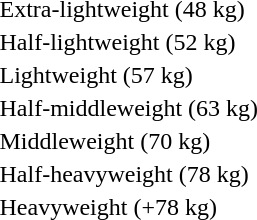<table>
<tr>
<td rowspan=2>Extra-lightweight (48 kg) <br> </td>
<td rowspan=2></td>
<td rowspan=2></td>
<td></td>
</tr>
<tr>
<td></td>
</tr>
<tr>
<td rowspan=2>Half-lightweight (52 kg) <br> </td>
<td rowspan=2></td>
<td rowspan=2></td>
<td></td>
</tr>
<tr>
<td></td>
</tr>
<tr>
<td rowspan=2>Lightweight (57 kg) <br> </td>
<td rowspan=2></td>
<td rowspan=2></td>
<td></td>
</tr>
<tr>
<td></td>
</tr>
<tr>
<td rowspan=2>Half-middleweight (63 kg) <br> </td>
<td rowspan=2></td>
<td rowspan=2></td>
<td></td>
</tr>
<tr>
<td></td>
</tr>
<tr>
<td rowspan=2>Middleweight (70 kg) <br> </td>
<td rowspan=2></td>
<td rowspan=2></td>
<td></td>
</tr>
<tr>
<td></td>
</tr>
<tr>
<td rowspan=2>Half-heavyweight (78 kg) <br> </td>
<td rowspan=2></td>
<td rowspan=2></td>
<td></td>
</tr>
<tr>
<td></td>
</tr>
<tr>
<td rowspan=2>Heavyweight (+78 kg) <br> </td>
<td rowspan=2></td>
<td rowspan=2></td>
<td></td>
</tr>
<tr>
<td></td>
</tr>
</table>
